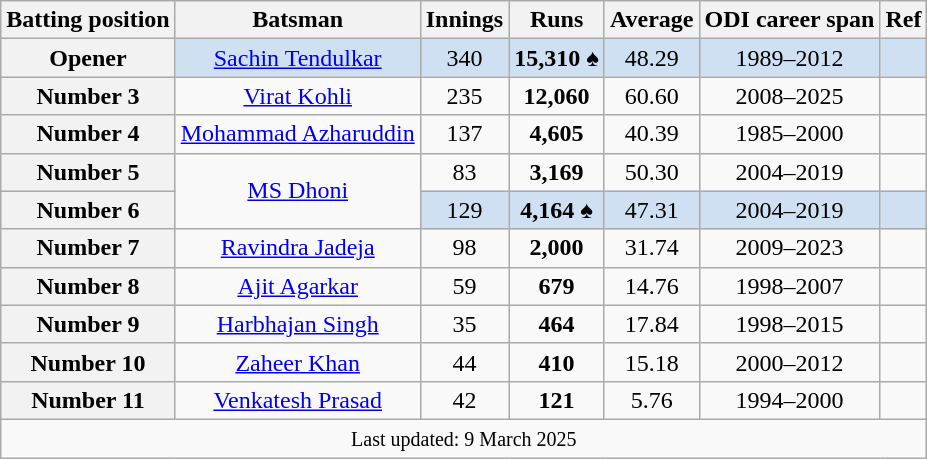<table class="wikitable sortable" style=text-align:center;>
<tr>
<th scope="col">Batting position</th>
<th scope="col">Batsman</th>
<th scope="col">Innings</th>
<th scope="col">Runs</th>
<th scope="col">Average</th>
<th scope="col">ODI career span</th>
<th scope="col">Ref</th>
</tr>
<tr bgcolor=#cee0f2>
<th scope=row style=text-align:center;>Opener</th>
<td><a href='#'>Sachin Tendulkar</a></td>
<td>340</td>
<td><strong>15,310</strong> ♠</td>
<td>48.29</td>
<td>1989–2012</td>
<td></td>
</tr>
<tr>
<th scope=row style=text-align:center;>Number 3</th>
<td><a href='#'>Virat Kohli</a></td>
<td>235</td>
<td><strong>12,060</strong></td>
<td>60.60</td>
<td>2008–2025</td>
<td></td>
</tr>
<tr>
<th scope=row style=text-align:center;>Number 4</th>
<td><a href='#'>Mohammad Azharuddin</a></td>
<td>137</td>
<td><strong>4,605</strong></td>
<td>40.39</td>
<td>1985–2000</td>
<td></td>
</tr>
<tr>
<th scope=row style=text-align:center;>Number 5</th>
<td rowspan="2"><a href='#'>MS Dhoni</a></td>
<td>83</td>
<td><strong>3,169</strong></td>
<td>50.30</td>
<td>2004–2019</td>
<td></td>
</tr>
<tr bgcolor=#cee0f2>
<th scope=row style=text-align:center;>Number 6</th>
<td>129</td>
<td><strong>4,164</strong> ♠</td>
<td>47.31</td>
<td>2004–2019</td>
<td></td>
</tr>
<tr>
<th scope=row style=text-align:center;>Number 7</th>
<td><a href='#'>Ravindra Jadeja</a></td>
<td>98</td>
<td><strong>2,000</strong></td>
<td>31.74</td>
<td>2009–2023</td>
<td></td>
</tr>
<tr>
<th scope=row style=text-align:center;>Number 8</th>
<td><a href='#'>Ajit Agarkar</a></td>
<td>59</td>
<td><strong>679</strong></td>
<td>14.76</td>
<td>1998–2007</td>
<td></td>
</tr>
<tr>
<th scope=row style=text-align:center;>Number 9</th>
<td><a href='#'>Harbhajan Singh</a></td>
<td>35</td>
<td><strong>464</strong></td>
<td>17.84</td>
<td>1998–2015</td>
<td></td>
</tr>
<tr>
<th scope=row style=text-align:center;>Number 10</th>
<td><a href='#'>Zaheer Khan</a></td>
<td>44</td>
<td><strong>410</strong></td>
<td>15.18</td>
<td>2000–2012</td>
<td></td>
</tr>
<tr>
<th scope=row style=text-align:center;>Number 11</th>
<td><a href='#'>Venkatesh Prasad</a></td>
<td>42</td>
<td><strong>121</strong></td>
<td>5.76</td>
<td>1994–2000</td>
<td></td>
</tr>
<tr>
<td colspan=7><small>Last updated: 9 March 2025</small></td>
</tr>
</table>
